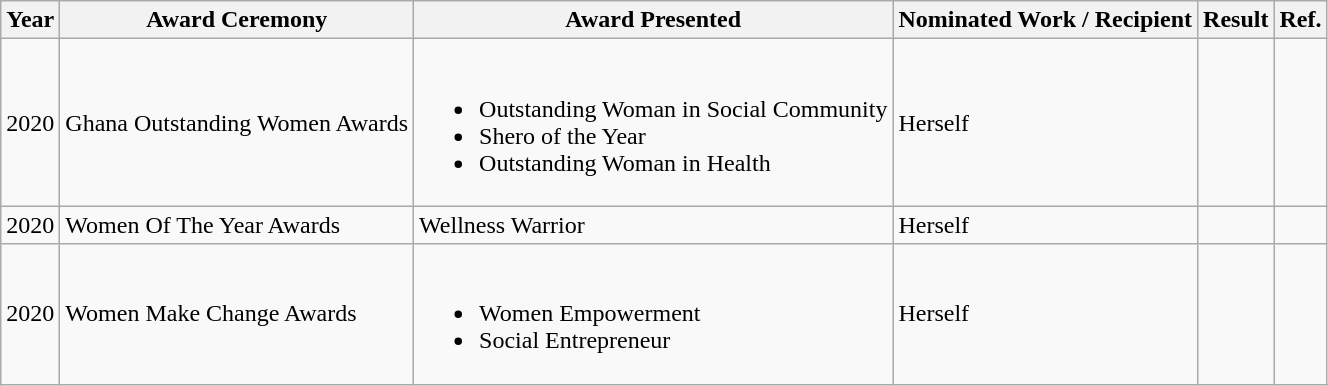<table class="wikitable">
<tr>
<th>Year</th>
<th>Award Ceremony</th>
<th>Award Presented</th>
<th>Nominated Work / Recipient</th>
<th>Result</th>
<th>Ref.</th>
</tr>
<tr>
<td>2020</td>
<td>Ghana Outstanding Women Awards</td>
<td><br><ul><li>Outstanding Woman in Social Community</li><li>Shero of the Year</li><li>Outstanding Woman in Health</li></ul></td>
<td>Herself</td>
<td></td>
<td></td>
</tr>
<tr>
<td>2020</td>
<td>Women Of The Year Awards</td>
<td>Wellness Warrior</td>
<td>Herself</td>
<td></td>
<td></td>
</tr>
<tr>
<td>2020</td>
<td>Women Make Change Awards</td>
<td><br><ul><li>Women Empowerment</li><li>Social Entrepreneur</li></ul></td>
<td>Herself</td>
<td></td>
<td></td>
</tr>
</table>
